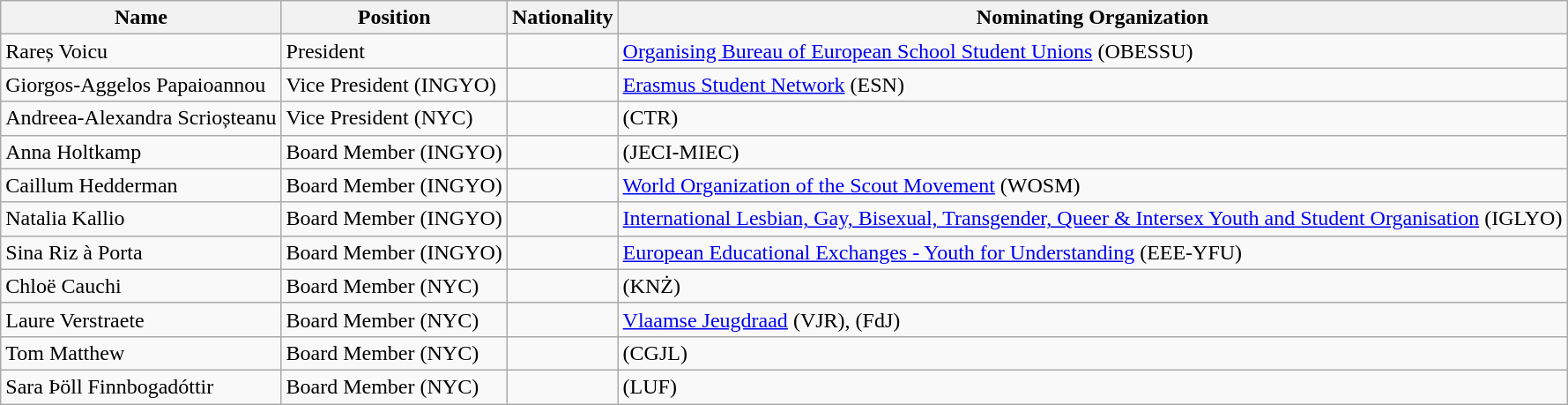<table class="wikitable sortable">
<tr>
<th>Name</th>
<th>Position</th>
<th>Nationality</th>
<th>Nominating Organization</th>
</tr>
<tr>
<td>Rareș Voicu</td>
<td>President</td>
<td></td>
<td><a href='#'>Organising Bureau of European School Student Unions</a> (OBESSU)</td>
</tr>
<tr>
<td>Giorgos-Aggelos Papaioannou</td>
<td>Vice President (INGYO)</td>
<td></td>
<td><a href='#'>Erasmus Student Network</a> (ESN)</td>
</tr>
<tr>
<td>Andreea-Alexandra Scrioșteanu</td>
<td>Vice President (NYC)</td>
<td></td>
<td> (CTR)</td>
</tr>
<tr>
<td>Anna Holtkamp</td>
<td>Board Member (INGYO)</td>
<td></td>
<td> (JECI-MIEC)</td>
</tr>
<tr>
<td>Caillum Hedderman</td>
<td>Board Member (INGYO)</td>
<td></td>
<td><a href='#'>World Organization of the Scout Movement</a> (WOSM)</td>
</tr>
<tr>
<td>Natalia Kallio</td>
<td>Board Member (INGYO)</td>
<td></td>
<td><a href='#'>International Lesbian, Gay, Bisexual, Transgender, Queer & Intersex Youth and Student Organisation</a> (IGLYO)</td>
</tr>
<tr>
<td>Sina Riz à Porta</td>
<td>Board Member (INGYO)</td>
<td></td>
<td><a href='#'>European Educational Exchanges - Youth for Understanding</a> (EEE-YFU)</td>
</tr>
<tr>
<td>Chloë Cauchi</td>
<td>Board Member (NYC)</td>
<td></td>
<td> (KNŻ)</td>
</tr>
<tr>
<td>Laure Verstraete</td>
<td>Board Member (NYC)</td>
<td></td>
<td><a href='#'>Vlaamse Jeugdraad</a> (VJR),  (FdJ)</td>
</tr>
<tr>
<td>Tom Matthew</td>
<td>Board Member (NYC)</td>
<td></td>
<td> (CGJL)</td>
</tr>
<tr>
<td>Sara Þöll Finnbogadóttir</td>
<td>Board Member (NYC)</td>
<td></td>
<td> (LUF)</td>
</tr>
</table>
